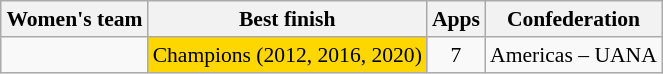<table class="wikitable" style="text-align: center; font-size: 90%; margin-left: 1em;">
<tr>
<th>Women's team</th>
<th>Best finish</th>
<th>Apps</th>
<th>Confederation</th>
</tr>
<tr>
<td style="text-align: left;"></td>
<td style="background-color: gold; text-align: left;">Champions (2012, 2016, 2020)</td>
<td>7</td>
<td>Americas – UANA</td>
</tr>
</table>
